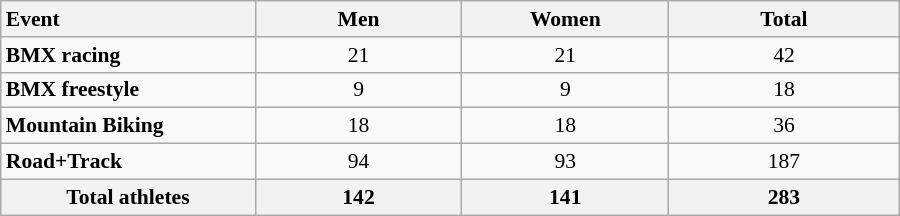<table class="wikitable collapsible sortable"  style="width:600px; text-align:center; font-size:90%;">
<tr>
<th style="text-align:left; width:100px;">Event</th>
<th width=80>Men</th>
<th width=80>Women</th>
<th width=90>Total</th>
</tr>
<tr>
<td align=left><strong>BMX racing</strong></td>
<td>21</td>
<td>21</td>
<td>42</td>
</tr>
<tr>
<td align=left><strong>BMX freestyle</strong></td>
<td>9</td>
<td>9</td>
<td>18</td>
</tr>
<tr>
<td align=left><strong>Mountain Biking</strong></td>
<td>18</td>
<td>18</td>
<td>36</td>
</tr>
<tr>
<td align=left><strong>Road+Track</strong></td>
<td>94</td>
<td>93</td>
<td>187</td>
</tr>
<tr class="sortbottom">
<th>Total athletes</th>
<th>142</th>
<th>141</th>
<th>283</th>
</tr>
</table>
